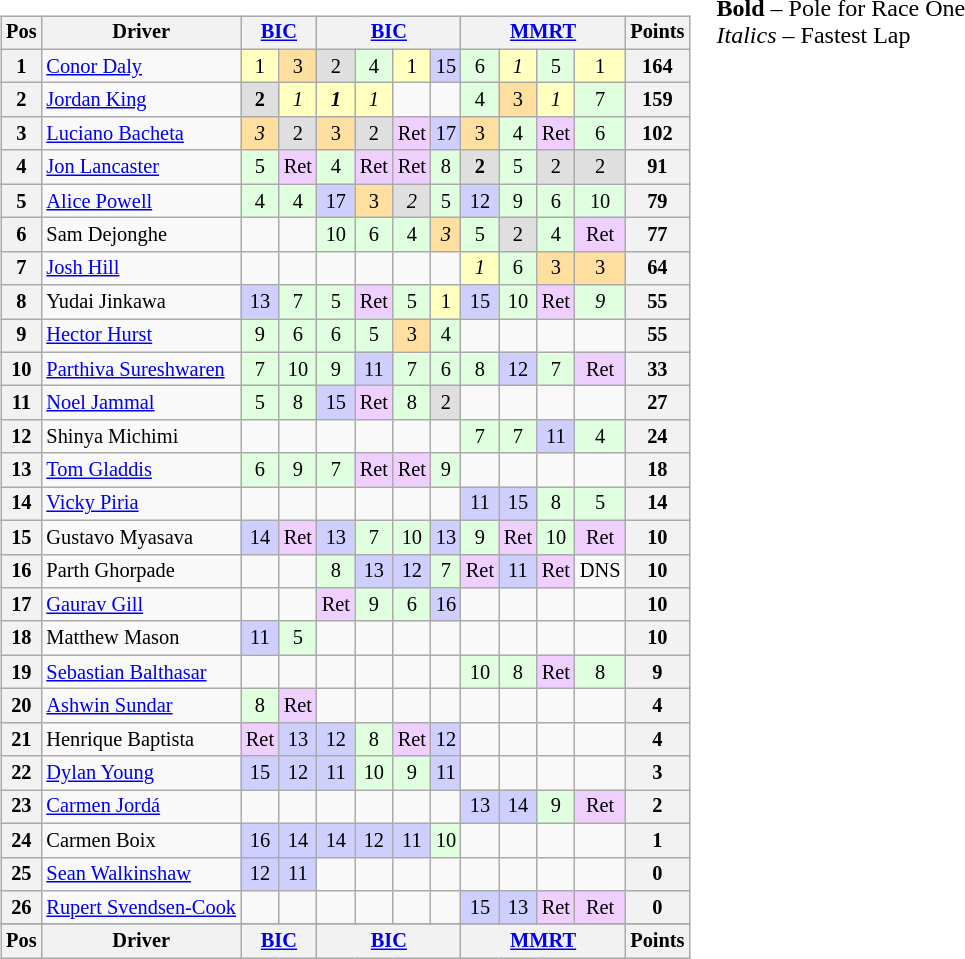<table>
<tr>
<td><br><table class="wikitable" style="font-size: 85%; text-align: center;">
<tr valign="top">
<th valign="middle">Pos</th>
<th valign="middle">Driver</th>
<th colspan=2><a href='#'>BIC</a></th>
<th colspan=4><a href='#'>BIC</a></th>
<th colspan=4><a href='#'>MMRT</a></th>
<th valign="middle">Points</th>
</tr>
<tr>
<th>1</th>
<td align="left"> <a href='#'>Conor Daly</a></td>
<td style="background:#FFFFBF;">1</td>
<td style="background:#FFDF9F;">3</td>
<td style="background:#DFDFDF;">2</td>
<td style="background:#DFFFDF;">4</td>
<td style="background:#FFFFBF;">1</td>
<td style="background:#CFCFFF;">15</td>
<td style="background:#DFFFDF;">6</td>
<td style="background:#FFFFBF;"><em>1</em></td>
<td style="background:#DFFFDF;">5</td>
<td style="background:#FFFFBF;">1</td>
<th>164</th>
</tr>
<tr>
<th>2</th>
<td align="left"> <a href='#'>Jordan King</a></td>
<td style="background:#DFDFDF;"><strong>2</strong></td>
<td style="background:#FFFFBF;"><em>1</em></td>
<td style="background:#FFFFBF;"><strong><em>1</em></strong></td>
<td style="background:#FFFFBF;"><em>1</em></td>
<td></td>
<td></td>
<td style="background:#DFFFDF;">4</td>
<td style="background:#FFDF9F;">3</td>
<td style="background:#FFFFBF;"><em>1</em></td>
<td style="background:#DFFFDF;">7</td>
<th>159</th>
</tr>
<tr>
<th>3</th>
<td align="left"> <a href='#'>Luciano Bacheta</a></td>
<td style="background:#FFDF9F;"><em>3</em></td>
<td style="background:#DFDFDF;">2</td>
<td style="background:#FFDF9F;">3</td>
<td style="background:#DFDFDF;">2</td>
<td style="background:#EFCFFF;">Ret</td>
<td style="background:#CFCFFF;">17</td>
<td style="background:#FFDF9F;">3</td>
<td style="background:#DFFFDF;">4</td>
<td style="background:#EFCFFF;">Ret</td>
<td style="background:#DFFFDF;">6</td>
<th>102</th>
</tr>
<tr>
<th>4</th>
<td align="left"> <a href='#'>Jon Lancaster</a></td>
<td style="background:#DFFFDF;">5</td>
<td style="background:#EFCFFF;">Ret</td>
<td style="background:#DFFFDF;">4</td>
<td style="background:#EFCFFF;">Ret</td>
<td style="background:#EFCFFF;">Ret</td>
<td style="background:#DFFFDF;">8</td>
<td style="background:#DFDFDF;"><strong>2</strong></td>
<td style="background:#DFFFDF;">5</td>
<td style="background:#DFDFDF;">2</td>
<td style="background:#DFDFDF;">2</td>
<th>91</th>
</tr>
<tr>
<th>5</th>
<td align="left"> <a href='#'>Alice Powell</a></td>
<td style="background:#DFFFDF;">4</td>
<td style="background:#DFFFDF;">4</td>
<td style="background:#CFCFFF;">17</td>
<td style="background:#FFDF9F;">3</td>
<td style="background:#DFDFDF;"><em>2</em></td>
<td style="background:#DFFFDF;">5</td>
<td style="background:#CFCFFF;">12</td>
<td style="background:#DFFFDF;">9</td>
<td style="background:#DFFFDF;">6</td>
<td style="background:#DFFFDF;">10</td>
<th>79</th>
</tr>
<tr>
<th>6</th>
<td align="left"> Sam Dejonghe</td>
<td></td>
<td></td>
<td style="background:#DFFFDF;">10</td>
<td style="background:#DFFFDF;">6</td>
<td style="background:#DFFFDF;">4</td>
<td style="background:#FFDF9F;"><em>3</em></td>
<td style="background:#DFFFDF;">5</td>
<td style="background:#DFDFDF;">2</td>
<td style="background:#DFFFDF;">4</td>
<td style="background:#EFCFFF;">Ret</td>
<th>77</th>
</tr>
<tr>
<th>7</th>
<td align="left"> <a href='#'>Josh Hill</a></td>
<td></td>
<td></td>
<td></td>
<td></td>
<td></td>
<td></td>
<td style="background:#FFFFBF;"><em>1</em></td>
<td style="background:#DFFFDF;">6</td>
<td style="background:#FFDF9F;">3</td>
<td style="background:#FFDF9F;">3</td>
<th>64</th>
</tr>
<tr>
<th>8</th>
<td align="left"> Yudai Jinkawa</td>
<td style="background:#CFCFFF;">13</td>
<td style="background:#DFFFDF;">7</td>
<td style="background:#DFFFDF;">5</td>
<td style="background:#EFCFFF;">Ret</td>
<td style="background:#DFFFDF;">5</td>
<td style="background:#FFFFBF;">1</td>
<td style="background:#CFCFFF;">15</td>
<td style="background:#DFFFDF;">10</td>
<td style="background:#EFCFFF;">Ret</td>
<td style="background:#DFFFDF;"><em>9</em></td>
<th>55</th>
</tr>
<tr>
<th>9</th>
<td align="left"> <a href='#'>Hector Hurst</a></td>
<td style="background:#DFFFDF;">9</td>
<td style="background:#DFFFDF;">6</td>
<td style="background:#DFFFDF;">6</td>
<td style="background:#DFFFDF;">5</td>
<td style="background:#FFDF9F;">3</td>
<td style="background:#DFFFDF;">4</td>
<td></td>
<td></td>
<td></td>
<td></td>
<th>55</th>
</tr>
<tr>
<th>10</th>
<td align="left"> <a href='#'>Parthiva Sureshwaren</a></td>
<td style="background:#DFFFDF;">7</td>
<td style="background:#DFFFDF;">10</td>
<td style="background:#DFFFDF;">9</td>
<td style="background:#CFCFFF;">11</td>
<td style="background:#DFFFDF;">7</td>
<td style="background:#DFFFDF;">6</td>
<td style="background:#DFFFDF;">8</td>
<td style="background:#CFCFFF;">12</td>
<td style="background:#DFFFDF;">7</td>
<td style="background:#EFCFFF;">Ret</td>
<th>33</th>
</tr>
<tr>
<th>11</th>
<td align="left"> <a href='#'>Noel Jammal</a></td>
<td style="background:#DFFFDF;">5</td>
<td style="background:#DFFFDF;">8</td>
<td style="background:#CFCFFF;">15</td>
<td style="background:#EFCFFF;">Ret</td>
<td style="background:#DFFFDF;">8</td>
<td style="background:#DFDFDF;">2</td>
<td></td>
<td></td>
<td></td>
<td></td>
<th>27</th>
</tr>
<tr>
<th>12</th>
<td align="left"> Shinya Michimi</td>
<td></td>
<td></td>
<td></td>
<td></td>
<td></td>
<td></td>
<td style="background:#DFFFDF;">7</td>
<td style="background:#DFFFDF;">7</td>
<td style="background:#CFCFFF;">11</td>
<td style="background:#DFFFDF;">4</td>
<th>24</th>
</tr>
<tr>
<th>13</th>
<td align="left"> <a href='#'>Tom Gladdis</a></td>
<td style="background:#DFFFDF;">6</td>
<td style="background:#DFFFDF;">9</td>
<td style="background:#DFFFDF;">7</td>
<td style="background:#EFCFFF;">Ret</td>
<td style="background:#EFCFFF;">Ret</td>
<td style="background:#DFFFDF;">9</td>
<td></td>
<td></td>
<td></td>
<td></td>
<th>18</th>
</tr>
<tr>
<th>14</th>
<td align="left"> <a href='#'>Vicky Piria</a></td>
<td></td>
<td></td>
<td></td>
<td></td>
<td></td>
<td></td>
<td style="background:#CFCFFF;">11</td>
<td style="background:#CFCFFF;">15</td>
<td style="background:#DFFFDF;">8</td>
<td style="background:#DFFFDF;">5</td>
<th>14</th>
</tr>
<tr>
<th>15</th>
<td align="left"> Gustavo Myasava</td>
<td style="background:#CFCFFF;">14</td>
<td style="background:#EFCFFF;">Ret</td>
<td style="background:#CFCFFF;">13</td>
<td style="background:#DFFFDF;">7</td>
<td style="background:#DFFFDF;">10</td>
<td style="background:#CFCFFF;">13</td>
<td style="background:#DFFFDF;">9</td>
<td style="background:#EFCFFF;">Ret</td>
<td style="background:#DFFFDF;">10</td>
<td style="background:#EFCFFF;">Ret</td>
<th>10</th>
</tr>
<tr>
<th>16</th>
<td align="left"> Parth Ghorpade</td>
<td></td>
<td></td>
<td style="background:#DFFFDF;">8</td>
<td style="background:#CFCFFF;">13</td>
<td style="background:#CFCFFF;">12</td>
<td style="background:#DFFFDF;">7</td>
<td style="background:#EFCFFF;">Ret</td>
<td style="background:#CFCFFF;">11</td>
<td style="background:#EFCFFF;">Ret</td>
<td>DNS</td>
<th>10</th>
</tr>
<tr>
<th>17</th>
<td align="left"> <a href='#'>Gaurav Gill</a></td>
<td></td>
<td></td>
<td style="background:#EFCFFF;">Ret</td>
<td style="background:#DFFFDF;">9</td>
<td style="background:#DFFFDF;">6</td>
<td style="background:#CFCFFF;">16</td>
<td></td>
<td></td>
<td></td>
<td></td>
<th>10</th>
</tr>
<tr>
<th>18</th>
<td align="left"> Matthew Mason</td>
<td style="background:#CFCFFF;">11</td>
<td style="background:#DFFFDF;">5</td>
<td></td>
<td></td>
<td></td>
<td></td>
<td></td>
<td></td>
<td></td>
<td></td>
<th>10</th>
</tr>
<tr>
<th>19</th>
<td align="left"> <a href='#'>Sebastian Balthasar</a></td>
<td></td>
<td></td>
<td></td>
<td></td>
<td></td>
<td></td>
<td style="background:#DFFFDF;">10</td>
<td style="background:#DFFFDF;">8</td>
<td style="background:#EFCFFF;">Ret</td>
<td style="background:#DFFFDF;">8</td>
<th>9</th>
</tr>
<tr>
<th>20</th>
<td align="left"> <a href='#'>Ashwin Sundar</a></td>
<td style="background:#DFFFDF;">8</td>
<td style="background:#EFCFFF;">Ret</td>
<td></td>
<td></td>
<td></td>
<td></td>
<td></td>
<td></td>
<td></td>
<td></td>
<th>4</th>
</tr>
<tr>
<th>21</th>
<td align="left"> Henrique Baptista</td>
<td style="background:#EFCFFF;">Ret</td>
<td style="background:#CFCFFF;">13</td>
<td style="background:#CFCFFF;">12</td>
<td style="background:#DFFFDF;">8</td>
<td style="background:#EFCFFF;">Ret</td>
<td style="background:#CFCFFF;">12</td>
<td></td>
<td></td>
<td></td>
<td></td>
<th>4</th>
</tr>
<tr>
<th>22</th>
<td align="left"> <a href='#'>Dylan Young</a></td>
<td style="background:#CFCFFF;">15</td>
<td style="background:#CFCFFF;">12</td>
<td style="background:#CFCFFF;">11</td>
<td style="background:#DFFFDF;">10</td>
<td style="background:#DFFFDF;">9</td>
<td style="background:#CFCFFF;">11</td>
<td></td>
<td></td>
<td></td>
<td></td>
<th>3</th>
</tr>
<tr>
<th>23</th>
<td align="left"> <a href='#'>Carmen Jordá</a></td>
<td></td>
<td></td>
<td></td>
<td></td>
<td></td>
<td></td>
<td style="background:#CFCFFF;">13</td>
<td style="background:#CFCFFF;">14</td>
<td style="background:#DFFFDF;">9</td>
<td style="background:#EFCFFF;">Ret</td>
<th>2</th>
</tr>
<tr>
<th>24</th>
<td align="left"> Carmen Boix</td>
<td style="background:#CFCFFF;">16</td>
<td style="background:#CFCFFF;">14</td>
<td style="background:#CFCFFF;">14</td>
<td style="background:#CFCFFF;">12</td>
<td style="background:#CFCFFF;">11</td>
<td style="background:#DFFFDF;">10</td>
<td></td>
<td></td>
<td></td>
<td></td>
<th>1</th>
</tr>
<tr>
<th>25</th>
<td align="left"> <a href='#'>Sean Walkinshaw</a></td>
<td style="background:#CFCFFF;">12</td>
<td style="background:#CFCFFF;">11</td>
<td></td>
<td></td>
<td></td>
<td></td>
<td></td>
<td></td>
<td></td>
<td></td>
<th>0</th>
</tr>
<tr>
<th>26</th>
<td align="left"> <a href='#'>Rupert Svendsen-Cook</a></td>
<td></td>
<td></td>
<td></td>
<td></td>
<td></td>
<td></td>
<td style="background:#CFCFFF;">15</td>
<td style="background:#CFCFFF;">13</td>
<td style="background:#EFCFFF;">Ret</td>
<td style="background:#EFCFFF;">Ret</td>
<th>0</th>
</tr>
<tr>
</tr>
<tr valign="top">
<th valign="middle">Pos</th>
<th valign="middle">Driver</th>
<th colspan=2><a href='#'>BIC</a></th>
<th colspan=4><a href='#'>BIC</a></th>
<th colspan=4><a href='#'>MMRT</a></th>
<th valign="middle">Points</th>
</tr>
</table>
</td>
<td valign="top"><br>
<span><strong>Bold</strong> – Pole for Race One<br>
<em>Italics</em> – Fastest Lap</span></td>
</tr>
</table>
